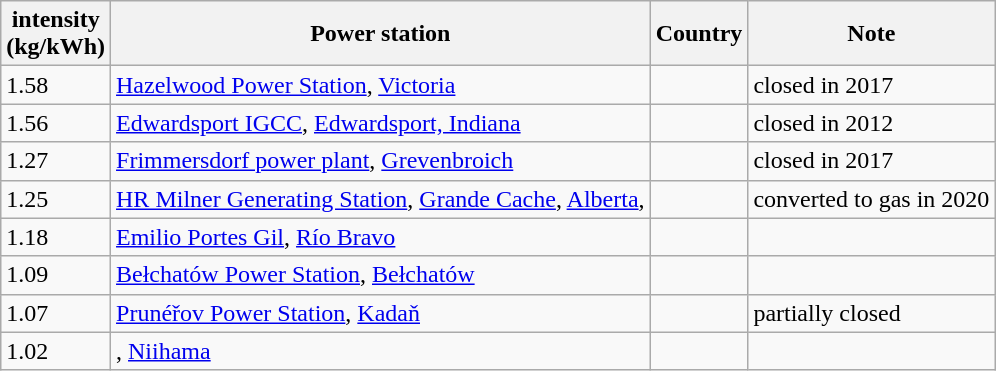<table class="wikitable sortable">
<tr>
<th> intensity<br>(kg/kWh)</th>
<th>Power station</th>
<th>Country</th>
<th>Note</th>
</tr>
<tr>
<td>1.58</td>
<td><a href='#'>Hazelwood Power Station</a>, <a href='#'>Victoria</a></td>
<td></td>
<td>closed in 2017</td>
</tr>
<tr>
<td>1.56</td>
<td><a href='#'>Edwardsport IGCC</a>, <a href='#'>Edwardsport, Indiana</a></td>
<td></td>
<td>closed in 2012</td>
</tr>
<tr>
<td>1.27</td>
<td><a href='#'>Frimmersdorf power plant</a>, <a href='#'>Grevenbroich</a></td>
<td></td>
<td>closed in 2017</td>
</tr>
<tr>
<td>1.25</td>
<td><a href='#'>HR Milner Generating Station</a>, <a href='#'>Grande Cache</a>, <a href='#'>Alberta</a>,</td>
<td></td>
<td>converted to gas in 2020</td>
</tr>
<tr>
<td>1.18</td>
<td><a href='#'>Emilio Portes Gil</a>, <a href='#'>Río Bravo</a></td>
<td></td>
<td></td>
</tr>
<tr>
<td>1.09</td>
<td><a href='#'>Bełchatów Power Station</a>, <a href='#'>Bełchatów</a></td>
<td></td>
<td></td>
</tr>
<tr>
<td>1.07</td>
<td><a href='#'>Prunéřov Power Station</a>, <a href='#'>Kadaň</a></td>
<td></td>
<td>partially closed</td>
</tr>
<tr>
<td>1.02</td>
<td>, <a href='#'>Niihama</a></td>
<td></td>
<td></td>
</tr>
</table>
